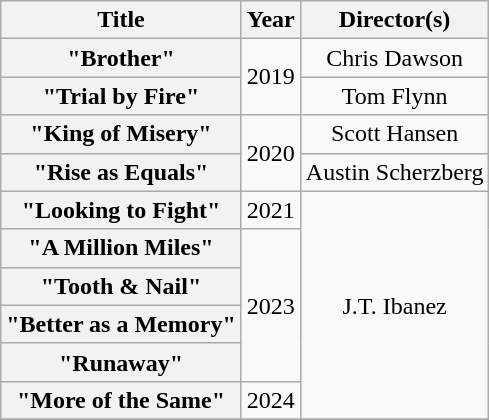<table class="wikitable plainrowheaders" style="text-align:center;">
<tr>
<th scope="col">Title</th>
<th scope="col">Year</th>
<th scope="col">Director(s)</th>
</tr>
<tr>
<th scope="row">"Brother"</th>
<td rowspan="2">2019</td>
<td>Chris Dawson</td>
</tr>
<tr>
<th scope="row">"Trial by Fire"</th>
<td>Tom Flynn</td>
</tr>
<tr>
<th scope="row">"King of Misery"</th>
<td rowspan="2">2020</td>
<td>Scott Hansen</td>
</tr>
<tr>
<th scope="row">"Rise as Equals"</th>
<td>Austin Scherzberg</td>
</tr>
<tr>
<th scope="row">"Looking to Fight"</th>
<td>2021</td>
<td rowspan="6">J.T. Ibanez</td>
</tr>
<tr>
<th scope="row">"A Million Miles"</th>
<td rowspan="4">2023</td>
</tr>
<tr>
<th scope="row">"Tooth & Nail"</th>
</tr>
<tr>
<th scope="row">"Better as a Memory"</th>
</tr>
<tr>
<th scope="row">"Runaway"</th>
</tr>
<tr>
<th scope="row">"More of the Same"</th>
<td>2024</td>
</tr>
<tr>
</tr>
</table>
